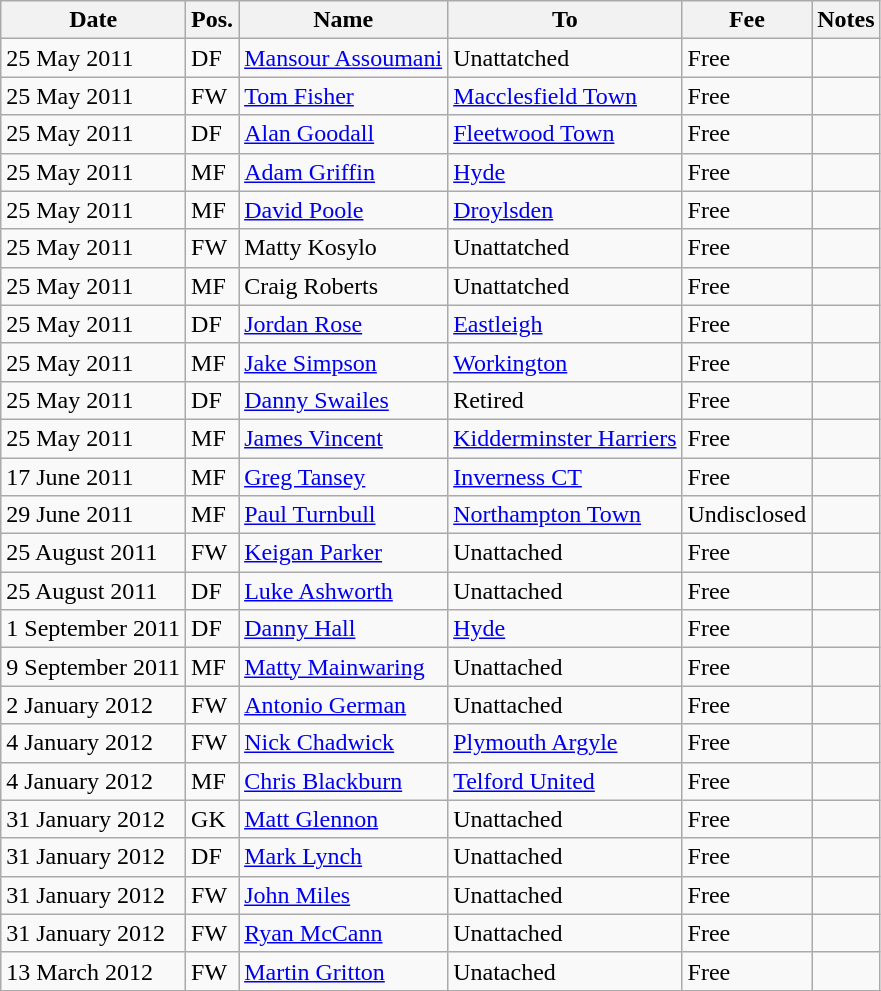<table class="wikitable">
<tr>
<th>Date</th>
<th>Pos.</th>
<th>Name</th>
<th>To</th>
<th>Fee</th>
<th>Notes</th>
</tr>
<tr>
<td>25 May 2011</td>
<td>DF</td>
<td><a href='#'>Mansour Assoumani</a></td>
<td>Unattatched</td>
<td>Free</td>
<td style="text-align:center;"></td>
</tr>
<tr>
<td>25 May 2011</td>
<td>FW</td>
<td><a href='#'>Tom Fisher</a></td>
<td><a href='#'>Macclesfield Town</a></td>
<td>Free</td>
<td style="text-align:center;"></td>
</tr>
<tr>
<td>25 May 2011</td>
<td>DF</td>
<td><a href='#'>Alan Goodall</a></td>
<td><a href='#'>Fleetwood Town</a></td>
<td>Free</td>
<td style="text-align:center;"></td>
</tr>
<tr>
<td>25 May 2011</td>
<td>MF</td>
<td><a href='#'>Adam Griffin</a></td>
<td><a href='#'>Hyde</a></td>
<td>Free</td>
<td style="text-align:center;"></td>
</tr>
<tr>
<td>25 May 2011</td>
<td>MF</td>
<td><a href='#'>David Poole</a></td>
<td><a href='#'>Droylsden</a></td>
<td>Free</td>
<td style="text-align:center;"></td>
</tr>
<tr>
<td>25 May 2011</td>
<td>FW</td>
<td>Matty Kosylo</td>
<td>Unattatched</td>
<td>Free</td>
<td style="text-align:center;"></td>
</tr>
<tr>
<td>25 May 2011</td>
<td>MF</td>
<td>Craig Roberts</td>
<td>Unattatched</td>
<td>Free</td>
<td style="text-align:center;"></td>
</tr>
<tr>
<td>25 May 2011</td>
<td>DF</td>
<td><a href='#'>Jordan Rose</a></td>
<td><a href='#'>Eastleigh</a></td>
<td>Free</td>
<td style="text-align:center;"></td>
</tr>
<tr>
<td>25 May 2011</td>
<td>MF</td>
<td><a href='#'>Jake Simpson</a></td>
<td><a href='#'>Workington</a></td>
<td>Free</td>
<td style="text-align:center;"></td>
</tr>
<tr>
<td>25 May 2011</td>
<td>DF</td>
<td><a href='#'>Danny Swailes</a></td>
<td>Retired</td>
<td>Free</td>
<td style="text-align:center;"></td>
</tr>
<tr>
<td>25 May 2011</td>
<td>MF</td>
<td><a href='#'>James Vincent</a></td>
<td><a href='#'>Kidderminster Harriers</a></td>
<td>Free</td>
<td style="text-align:center;"></td>
</tr>
<tr>
<td>17 June 2011</td>
<td>MF</td>
<td><a href='#'>Greg Tansey</a></td>
<td><a href='#'>Inverness CT</a></td>
<td>Free</td>
<td style="text-align:center;"></td>
</tr>
<tr>
<td>29 June 2011</td>
<td>MF</td>
<td><a href='#'>Paul Turnbull</a></td>
<td><a href='#'>Northampton Town</a></td>
<td>Undisclosed</td>
<td style="text-align:center;"></td>
</tr>
<tr>
<td>25 August 2011</td>
<td>FW</td>
<td><a href='#'>Keigan Parker</a></td>
<td>Unattached</td>
<td>Free</td>
<td style="text-align:center;"></td>
</tr>
<tr>
<td>25 August 2011</td>
<td>DF</td>
<td><a href='#'>Luke Ashworth</a></td>
<td>Unattached</td>
<td>Free</td>
<td style="text-align:center;"></td>
</tr>
<tr>
<td>1 September 2011</td>
<td>DF</td>
<td><a href='#'>Danny Hall</a></td>
<td><a href='#'>Hyde</a></td>
<td>Free</td>
<td style="text-align:center;"></td>
</tr>
<tr>
<td>9 September 2011</td>
<td>MF</td>
<td><a href='#'>Matty Mainwaring</a></td>
<td>Unattached</td>
<td>Free</td>
<td style="text-align:center;"></td>
</tr>
<tr>
<td>2 January 2012</td>
<td>FW</td>
<td><a href='#'>Antonio German</a></td>
<td>Unattached</td>
<td>Free</td>
<td style="text-align:center;"></td>
</tr>
<tr>
<td>4 January 2012</td>
<td>FW</td>
<td><a href='#'>Nick Chadwick</a></td>
<td><a href='#'>Plymouth Argyle</a></td>
<td>Free</td>
<td style="text-align:center;"></td>
</tr>
<tr>
<td>4 January 2012</td>
<td>MF</td>
<td><a href='#'>Chris Blackburn</a></td>
<td><a href='#'>Telford United</a></td>
<td>Free</td>
<td style="text-align:center;"></td>
</tr>
<tr>
<td>31 January 2012</td>
<td>GK</td>
<td><a href='#'>Matt Glennon</a></td>
<td>Unattached</td>
<td>Free</td>
<td style="text-align:center;"></td>
</tr>
<tr>
<td>31 January 2012</td>
<td>DF</td>
<td><a href='#'>Mark Lynch</a></td>
<td>Unattached</td>
<td>Free</td>
<td style="text-align:center;"></td>
</tr>
<tr>
<td>31 January 2012</td>
<td>FW</td>
<td><a href='#'>John Miles</a></td>
<td>Unattached</td>
<td>Free</td>
<td style="text-align:center;"></td>
</tr>
<tr>
<td>31 January 2012</td>
<td>FW</td>
<td><a href='#'>Ryan McCann</a></td>
<td>Unattached</td>
<td>Free</td>
<td style="text-align:center;"></td>
</tr>
<tr>
<td>13 March 2012</td>
<td>FW</td>
<td><a href='#'>Martin Gritton</a></td>
<td>Unatached</td>
<td>Free</td>
<td style="text-align:center;"></td>
</tr>
<tr>
</tr>
</table>
